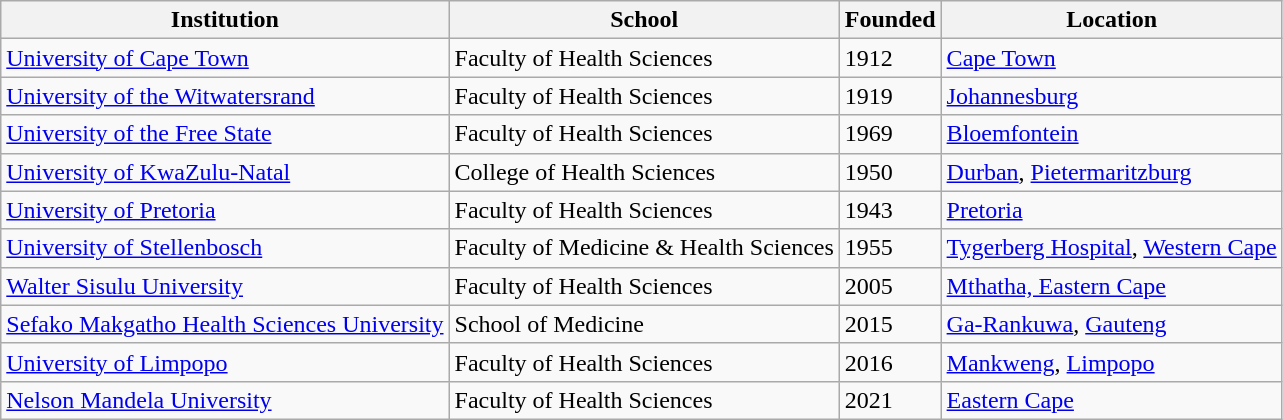<table class="wikitable sortable" style="text-align: centre;">
<tr ">
<th>Institution</th>
<th>School</th>
<th>Founded</th>
<th>Location</th>
</tr>
<tr>
<td><a href='#'>University of Cape Town</a></td>
<td>Faculty of Health Sciences</td>
<td>1912</td>
<td><a href='#'>Cape Town</a></td>
</tr>
<tr>
<td><a href='#'>University of the Witwatersrand</a></td>
<td>Faculty of Health Sciences</td>
<td>1919</td>
<td><a href='#'>Johannesburg</a></td>
</tr>
<tr>
<td><a href='#'>University of the Free State</a></td>
<td>Faculty of Health Sciences</td>
<td>1969</td>
<td><a href='#'>Bloemfontein</a></td>
</tr>
<tr>
<td><a href='#'>University of KwaZulu-Natal</a></td>
<td>College of Health Sciences</td>
<td>1950</td>
<td><a href='#'>Durban</a>, <a href='#'>Pietermaritzburg</a></td>
</tr>
<tr>
<td><a href='#'>University of Pretoria</a></td>
<td>Faculty of Health Sciences</td>
<td>1943</td>
<td><a href='#'>Pretoria</a></td>
</tr>
<tr>
<td><a href='#'>University of Stellenbosch</a></td>
<td>Faculty of Medicine & Health Sciences</td>
<td>1955</td>
<td><a href='#'>Tygerberg Hospital</a>, <a href='#'>Western Cape</a></td>
</tr>
<tr>
<td><a href='#'>Walter Sisulu University</a></td>
<td>Faculty of Health Sciences</td>
<td>2005</td>
<td><a href='#'>Mthatha, Eastern Cape</a></td>
</tr>
<tr>
<td><a href='#'>Sefako Makgatho Health Sciences University</a></td>
<td>School of Medicine</td>
<td>2015</td>
<td><a href='#'>Ga-Rankuwa</a>, <a href='#'>Gauteng</a></td>
</tr>
<tr>
<td><a href='#'>University of Limpopo</a></td>
<td>Faculty of Health Sciences</td>
<td>2016</td>
<td><a href='#'>Mankweng</a>, <a href='#'>Limpopo</a></td>
</tr>
<tr>
<td><a href='#'>Nelson Mandela University</a></td>
<td>Faculty of Health Sciences</td>
<td>2021</td>
<td><a href='#'>Eastern Cape</a></td>
</tr>
</table>
